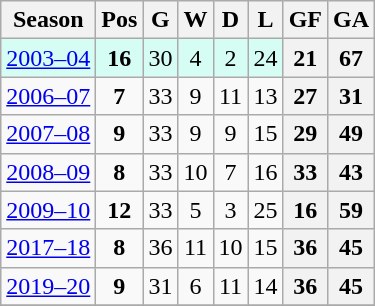<table class="wikitable sortable" style="text-align: center;">
<tr>
<th>Season</th>
<th>Pos</th>
<th>G</th>
<th>W</th>
<th>D</th>
<th>L</th>
<th>GF</th>
<th>GA</th>
</tr>
<tr bgcolor=#d5fdf4>
<td><a href='#'>2003–04</a></td>
<td><strong>16</strong></td>
<td>30</td>
<td>4</td>
<td>2</td>
<td>24</td>
<th>21</th>
<th>67</th>
</tr>
<tr>
<td><a href='#'>2006–07</a></td>
<td><strong>7</strong></td>
<td>33</td>
<td>9</td>
<td>11</td>
<td>13</td>
<th>27</th>
<th>31</th>
</tr>
<tr>
<td><a href='#'>2007–08</a></td>
<td><strong>9</strong></td>
<td>33</td>
<td>9</td>
<td>9</td>
<td>15</td>
<th>29</th>
<th>49</th>
</tr>
<tr>
<td><a href='#'>2008–09</a></td>
<td><strong>8</strong></td>
<td>33</td>
<td>10</td>
<td>7</td>
<td>16</td>
<th>33</th>
<th>43</th>
</tr>
<tr>
<td><a href='#'>2009–10</a></td>
<td><strong>12</strong></td>
<td>33</td>
<td>5</td>
<td>3</td>
<td>25</td>
<th>16</th>
<th>59</th>
</tr>
<tr>
<td><a href='#'>2017–18</a></td>
<td><strong>8</strong></td>
<td>36</td>
<td>11</td>
<td>10</td>
<td>15</td>
<th>36</th>
<th>45</th>
</tr>
<tr>
<td><a href='#'>2019–20</a></td>
<td><strong>9</strong></td>
<td>31</td>
<td>6</td>
<td>11</td>
<td>14</td>
<th>36</th>
<th>45</th>
</tr>
<tr>
</tr>
</table>
